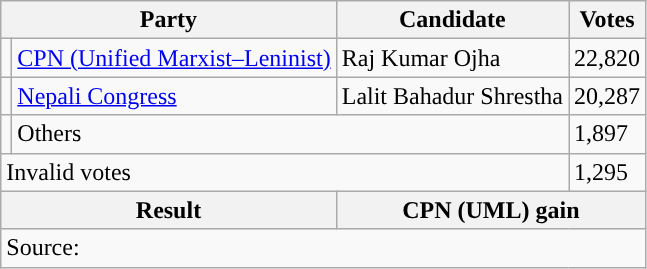<table class="wikitable">
<tr>
<th colspan="2">Party</th>
<th>Candidate</th>
<th>Votes</th>
</tr>
<tr>
<td style="background-color:"></td>
<td><a href='#'>CPN (Unified Marxist–Leninist)</a></td>
<td>Raj Kumar Ojha</td>
<td>22,820</td>
</tr>
<tr>
<td style="background-color:"></td>
<td><a href='#'>Nepali Congress</a></td>
<td>Lalit Bahadur Shrestha</td>
<td>20,287</td>
</tr>
<tr>
<td></td>
<td colspan="2">Others</td>
<td>1,897</td>
</tr>
<tr>
<td colspan="3">Invalid votes</td>
<td>1,295</td>
</tr>
<tr>
<th colspan="2">Result</th>
<th colspan="2">CPN (UML) gain</th>
</tr>
<tr>
<td colspan="4">Source: </td>
</tr>
</table>
